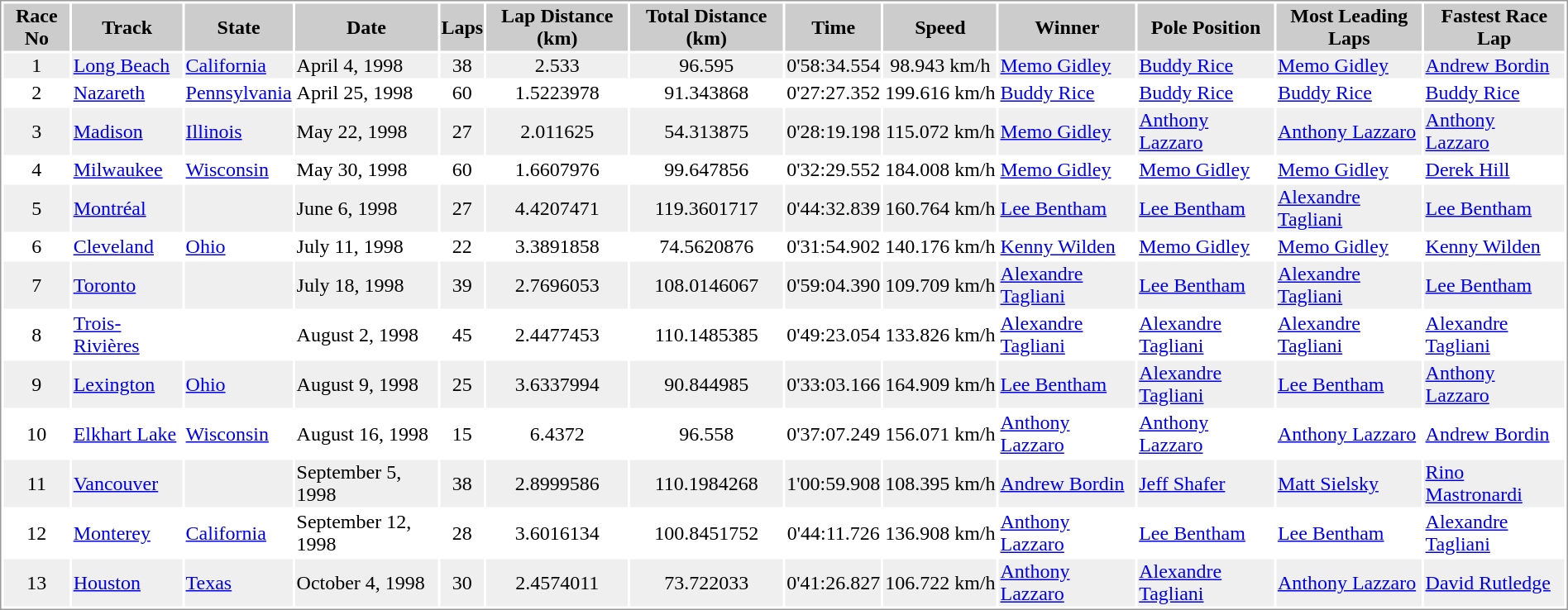<table border="0" style="border: 1px solid #999; background-color:#FFFFFF; text-align:center">
<tr align="center" style="background:#CCCCCC;">
<th>Race No</th>
<th>Track</th>
<th>State</th>
<th>Date</th>
<th>Laps</th>
<th>Lap Distance (km)</th>
<th>Total Distance (km)</th>
<th>Time</th>
<th>Speed</th>
<th>Winner</th>
<th>Pole Position</th>
<th>Most Leading Laps</th>
<th>Fastest Race Lap</th>
</tr>
<tr style="background:#EFEFEF;">
<td>1</td>
<td align="left"><a href='#'>Long Beach</a></td>
<td align="left"><a href='#'>California</a></td>
<td align="left">April 4, 1998</td>
<td>38</td>
<td>2.533</td>
<td>96.595</td>
<td>0'58:34.554</td>
<td>98.943 km/h</td>
<td align="left"><a href='#'>Memo Gidley</a></td>
<td align="left"><a href='#'>Buddy Rice</a></td>
<td align="left"><a href='#'>Memo Gidley</a></td>
<td align="left"><a href='#'>Andrew Bordin</a></td>
</tr>
<tr>
<td>2</td>
<td align="left"><a href='#'>Nazareth</a></td>
<td align="left"><a href='#'>Pennsylvania</a></td>
<td align="left">April 25, 1998</td>
<td>60</td>
<td>1.5223978</td>
<td>91.343868</td>
<td>0'27:27.352</td>
<td>199.616 km/h</td>
<td align="left"><a href='#'>Buddy Rice</a></td>
<td align="left"><a href='#'>Buddy Rice</a></td>
<td align="left"><a href='#'>Buddy Rice</a></td>
<td align="left"><a href='#'>Buddy Rice</a></td>
</tr>
<tr style="background:#EFEFEF;">
<td>3</td>
<td align="left"><a href='#'>Madison</a></td>
<td align="left"><a href='#'>Illinois</a></td>
<td align="left">May 22, 1998</td>
<td>27</td>
<td>2.011625</td>
<td>54.313875</td>
<td>0'28:19.198</td>
<td>115.072 km/h</td>
<td align="left"><a href='#'>Memo Gidley</a></td>
<td align="left"><a href='#'>Anthony Lazzaro</a></td>
<td align="left"><a href='#'>Anthony Lazzaro</a></td>
<td align="left"><a href='#'>Anthony Lazzaro</a></td>
</tr>
<tr>
<td>4</td>
<td align="left"><a href='#'>Milwaukee</a></td>
<td align="left"><a href='#'>Wisconsin</a></td>
<td align="left">May 30, 1998</td>
<td>60</td>
<td>1.6607976</td>
<td>99.647856</td>
<td>0'32:29.552</td>
<td>184.008 km/h</td>
<td align="left"><a href='#'>Memo Gidley</a></td>
<td align="left"><a href='#'>Memo Gidley</a></td>
<td align="left"><a href='#'>Memo Gidley</a></td>
<td align="left"><a href='#'>Derek Hill</a></td>
</tr>
<tr style="background:#EFEFEF;">
<td>5</td>
<td align="left"><a href='#'>Montréal</a></td>
<td align="left"></td>
<td align="left">June 6, 1998</td>
<td>27</td>
<td>4.4207471</td>
<td>119.3601717</td>
<td>0'44:32.839</td>
<td>160.764 km/h</td>
<td align="left"><a href='#'>Lee Bentham</a></td>
<td align="left"><a href='#'>Lee Bentham</a></td>
<td align="left"><a href='#'>Alexandre Tagliani</a></td>
<td align="left"><a href='#'>Lee Bentham</a></td>
</tr>
<tr>
<td>6</td>
<td align="left"><a href='#'>Cleveland</a></td>
<td align="left"><a href='#'>Ohio</a></td>
<td align="left">July 11, 1998</td>
<td>22</td>
<td>3.3891858</td>
<td>74.5620876</td>
<td>0'31:54.902</td>
<td>140.176 km/h</td>
<td align="left"><a href='#'>Kenny Wilden</a></td>
<td align="left"><a href='#'>Memo Gidley</a></td>
<td align="left"><a href='#'>Memo Gidley</a></td>
<td align="left"><a href='#'>Kenny Wilden</a></td>
</tr>
<tr style="background:#EFEFEF;">
<td>7</td>
<td align="left"><a href='#'>Toronto</a></td>
<td align="left"></td>
<td align="left">July 18, 1998</td>
<td>39</td>
<td>2.7696053</td>
<td>108.0146067</td>
<td>0'59:04.390</td>
<td>109.709 km/h</td>
<td align="left"><a href='#'>Alexandre Tagliani</a></td>
<td align="left"><a href='#'>Lee Bentham</a></td>
<td align="left"><a href='#'>Alexandre Tagliani</a></td>
<td align="left"><a href='#'>Lee Bentham</a></td>
</tr>
<tr>
<td>8</td>
<td align="left"><a href='#'>Trois-Rivières</a></td>
<td align="left"></td>
<td align="left">August 2, 1998</td>
<td>45</td>
<td>2.4477453</td>
<td>110.1485385</td>
<td>0'49:23.054</td>
<td>133.826 km/h</td>
<td align="left"><a href='#'>Alexandre Tagliani</a></td>
<td align="left"><a href='#'>Alexandre Tagliani</a></td>
<td align="left"><a href='#'>Alexandre Tagliani</a></td>
<td align="left"><a href='#'>Alexandre Tagliani</a></td>
</tr>
<tr style="background:#EFEFEF;">
<td>9</td>
<td align="left"><a href='#'>Lexington</a></td>
<td align="left"><a href='#'>Ohio</a></td>
<td align="left">August 9, 1998</td>
<td>25</td>
<td>3.6337994</td>
<td>90.844985</td>
<td>0'33:03.166</td>
<td>164.909 km/h</td>
<td align="left"><a href='#'>Lee Bentham</a></td>
<td align="left"><a href='#'>Alexandre Tagliani</a></td>
<td align="left"><a href='#'>Lee Bentham</a></td>
<td align="left"><a href='#'>Anthony Lazzaro</a></td>
</tr>
<tr>
<td>10</td>
<td align="left"><a href='#'>Elkhart Lake</a></td>
<td align="left"><a href='#'>Wisconsin</a></td>
<td align="left">August 16, 1998</td>
<td>15</td>
<td>6.4372</td>
<td>96.558</td>
<td>0'37:07.249</td>
<td>156.071 km/h</td>
<td align="left"><a href='#'>Anthony Lazzaro</a></td>
<td align="left"><a href='#'>Anthony Lazzaro</a></td>
<td align="left"><a href='#'>Anthony Lazzaro</a></td>
<td align="left"><a href='#'>Andrew Bordin</a></td>
</tr>
<tr style="background:#EFEFEF;">
<td>11</td>
<td align="left"><a href='#'>Vancouver</a></td>
<td align="left"></td>
<td align="left">September 5, 1998</td>
<td>38</td>
<td>2.8999586</td>
<td>110.1984268</td>
<td>1'00:59.908</td>
<td>108.395 km/h</td>
<td align="left"><a href='#'>Andrew Bordin</a></td>
<td align="left"><a href='#'>Jeff Shafer</a></td>
<td align="left"><a href='#'>Matt Sielsky</a></td>
<td align="left"><a href='#'>Rino Mastronardi</a></td>
</tr>
<tr>
<td>12</td>
<td align="left"><a href='#'>Monterey</a></td>
<td align="left"><a href='#'>California</a></td>
<td align="left">September 12, 1998</td>
<td>28</td>
<td>3.6016134</td>
<td>100.8451752</td>
<td>0'44:11.726</td>
<td>136.908 km/h</td>
<td align="left"><a href='#'>Anthony Lazzaro</a></td>
<td align="left"><a href='#'>Lee Bentham</a></td>
<td align="left"><a href='#'>Lee Bentham</a></td>
<td align="left"><a href='#'>Alexandre Tagliani</a></td>
</tr>
<tr style="background:#EFEFEF;">
<td>13</td>
<td align="left"><a href='#'>Houston</a></td>
<td align="left"><a href='#'>Texas</a></td>
<td align="left">October 4, 1998</td>
<td>30</td>
<td>2.4574011</td>
<td>73.722033</td>
<td>0'41:26.827</td>
<td>106.722 km/h</td>
<td align="left"><a href='#'>Anthony Lazzaro</a></td>
<td align="left"><a href='#'>Alexandre Tagliani</a></td>
<td align="left"><a href='#'>Anthony Lazzaro</a></td>
<td align="left"><a href='#'>David Rutledge</a></td>
</tr>
</table>
